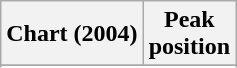<table class="wikitable sortable plainrowheaders">
<tr>
<th>Chart (2004)</th>
<th>Peak<br>position</th>
</tr>
<tr>
</tr>
<tr>
</tr>
<tr>
</tr>
<tr>
</tr>
<tr>
</tr>
</table>
